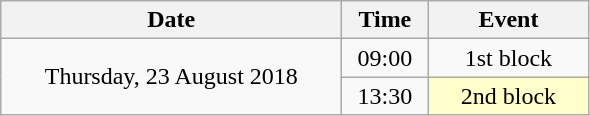<table class = "wikitable" style="text-align:center;">
<tr>
<th width=220>Date</th>
<th width=50>Time</th>
<th width=100>Event</th>
</tr>
<tr>
<td rowspan=2>Thursday, 23 August 2018</td>
<td>09:00</td>
<td>1st block</td>
</tr>
<tr>
<td>13:30</td>
<td bgcolor=ffffcc>2nd block</td>
</tr>
</table>
